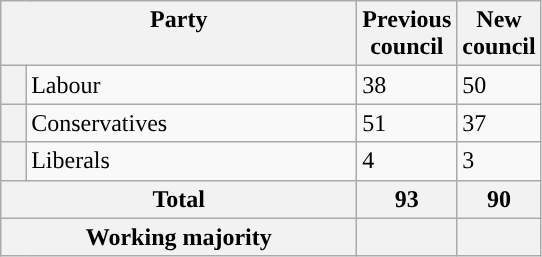<table class="wikitable">
<tr>
<th valign=top colspan="2" style="width: 230px">Party</th>
<th valign=top style="width: 30px">Previous council</th>
<th valign=top style="width: 30px">New council</th>
</tr>
<tr>
<th style="background-color: "></th>
<td>Labour</td>
<td>38</td>
<td>50</td>
</tr>
<tr>
<th style="background-color: "></th>
<td>Conservatives</td>
<td>51</td>
<td>37</td>
</tr>
<tr>
<th style="background-color: "></th>
<td>Liberals</td>
<td>4</td>
<td>3</td>
</tr>
<tr>
<th colspan=2>Total</th>
<th style="text-align: center">93</th>
<th colspan=3>90</th>
</tr>
<tr>
<th colspan=2>Working majority</th>
<th></th>
<th></th>
</tr>
</table>
